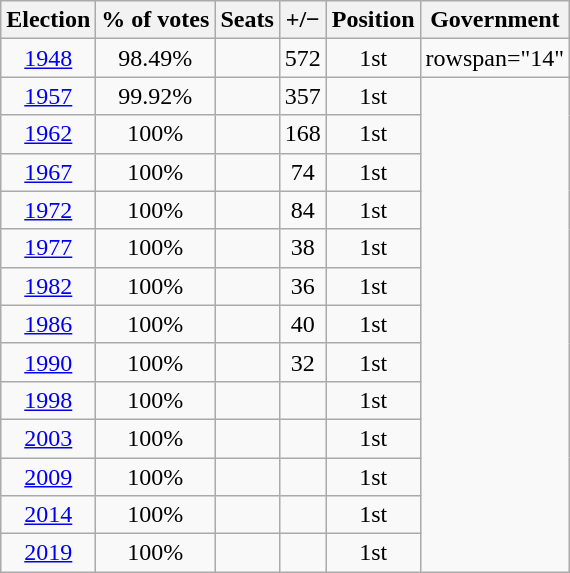<table class="wikitable" style="text-align:center">
<tr>
<th>Election</th>
<th>% of votes</th>
<th>Seats</th>
<th>+/−</th>
<th>Position</th>
<th>Government</th>
</tr>
<tr>
<td><a href='#'>1948</a></td>
<td>98.49%</td>
<td></td>
<td> 572</td>
<td> 1st</td>
<td>rowspan="14" </td>
</tr>
<tr>
<td><a href='#'>1957</a></td>
<td>99.92%</td>
<td></td>
<td> 357</td>
<td> 1st</td>
</tr>
<tr>
<td><a href='#'>1962</a></td>
<td>100%</td>
<td></td>
<td> 168</td>
<td> 1st</td>
</tr>
<tr>
<td><a href='#'>1967</a></td>
<td>100%</td>
<td></td>
<td> 74</td>
<td> 1st</td>
</tr>
<tr>
<td><a href='#'>1972</a></td>
<td>100%</td>
<td></td>
<td> 84</td>
<td> 1st</td>
</tr>
<tr>
<td><a href='#'>1977</a></td>
<td>100%</td>
<td></td>
<td> 38</td>
<td> 1st</td>
</tr>
<tr>
<td><a href='#'>1982</a></td>
<td>100%</td>
<td></td>
<td> 36</td>
<td> 1st</td>
</tr>
<tr>
<td><a href='#'>1986</a></td>
<td>100%</td>
<td></td>
<td> 40</td>
<td> 1st</td>
</tr>
<tr>
<td><a href='#'>1990</a></td>
<td>100%</td>
<td></td>
<td> 32</td>
<td> 1st</td>
</tr>
<tr>
<td><a href='#'>1998</a></td>
<td>100%</td>
<td></td>
<td></td>
<td> 1st</td>
</tr>
<tr>
<td><a href='#'>2003</a></td>
<td>100%</td>
<td></td>
<td></td>
<td> 1st</td>
</tr>
<tr>
<td><a href='#'>2009</a></td>
<td>100%</td>
<td></td>
<td></td>
<td> 1st</td>
</tr>
<tr>
<td><a href='#'>2014</a></td>
<td>100%</td>
<td></td>
<td></td>
<td> 1st</td>
</tr>
<tr>
<td><a href='#'>2019</a></td>
<td>100%</td>
<td></td>
<td></td>
<td> 1st</td>
</tr>
</table>
